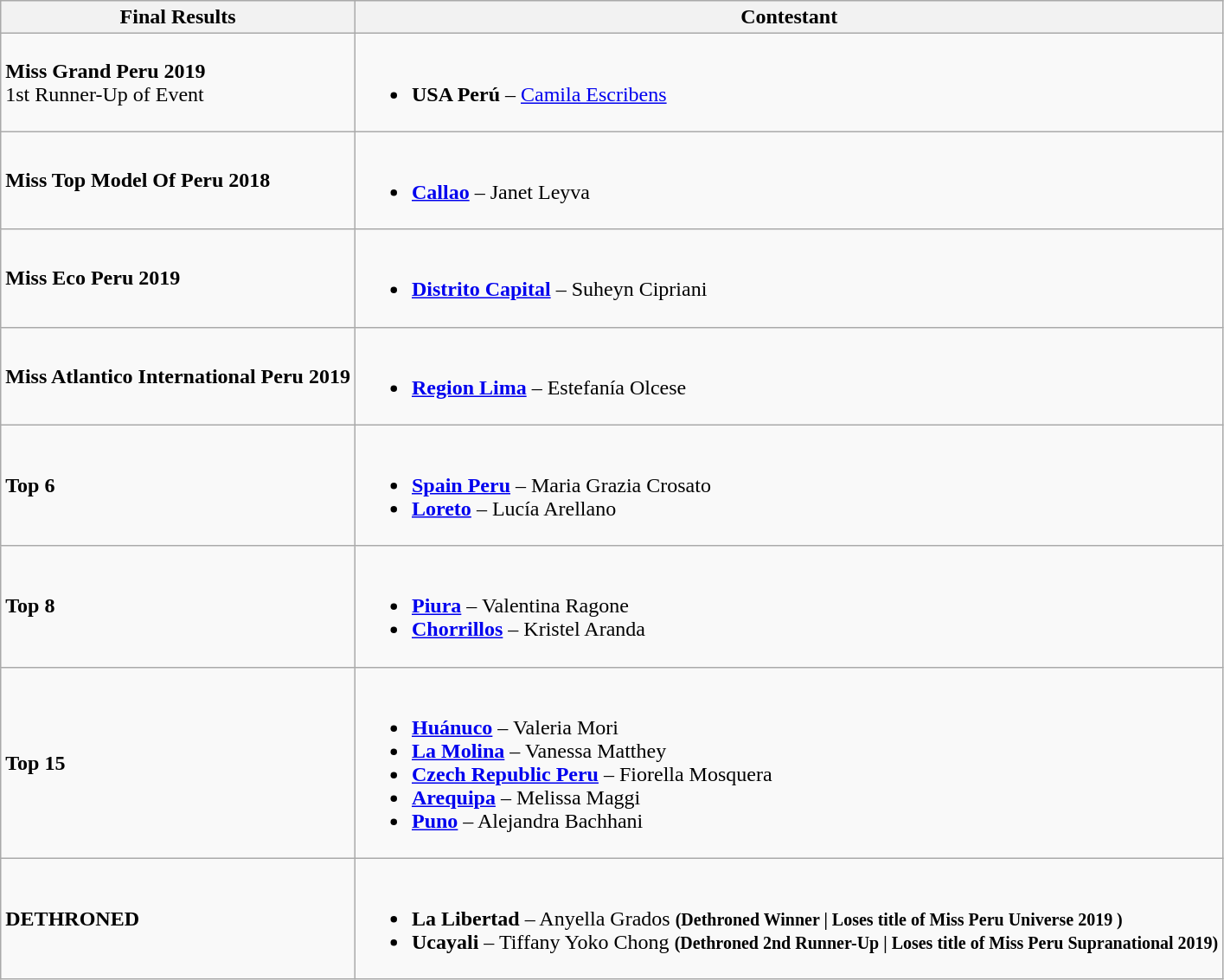<table class="wikitable sortable">
<tr>
<th>Final Results</th>
<th>Contestant</th>
</tr>
<tr>
<td><strong>Miss Grand Peru 2019</strong><br>1st Runner-Up of Event</td>
<td><br><ul><li><strong>USA Perú</strong> – <a href='#'>Camila Escribens</a></li></ul></td>
</tr>
<tr>
<td><strong>Miss Top Model Of Peru 2018</strong></td>
<td><br><ul><li> <strong><a href='#'>Callao</a></strong> – Janet Leyva</li></ul></td>
</tr>
<tr>
<td><strong>Miss Eco Peru 2019</strong></td>
<td><br><ul><li> <strong><a href='#'>Distrito Capital</a></strong> – Suheyn Cipriani</li></ul></td>
</tr>
<tr>
<td><strong>Miss Atlantico International Peru 2019</strong></td>
<td><br><ul><li> <strong><a href='#'>Region Lima</a></strong> – Estefanía Olcese</li></ul></td>
</tr>
<tr>
<td><strong>Top 6</strong></td>
<td><br><ul><li> <strong><a href='#'>Spain Peru</a></strong> – Maria Grazia Crosato</li><li> <strong><a href='#'>Loreto</a></strong> – Lucía Arellano</li></ul></td>
</tr>
<tr>
<td><strong>Top 8</strong></td>
<td><br><ul><li> <strong><a href='#'>Piura</a></strong> – Valentina Ragone</li><li> <strong><a href='#'>Chorrillos</a></strong> – Kristel Aranda</li></ul></td>
</tr>
<tr>
<td><strong>Top 15</strong></td>
<td><br><ul><li> <strong><a href='#'>Huánuco</a></strong> – Valeria Mori</li><li> <strong><a href='#'>La Molina</a></strong> – Vanessa Matthey</li><li>  <strong><a href='#'>Czech Republic Peru</a></strong> – Fiorella Mosquera</li><li> <strong><a href='#'>Arequipa</a></strong> – Melissa Maggi</li><li> <strong><a href='#'>Puno</a></strong> – Alejandra Bachhani</li></ul></td>
</tr>
<tr>
<td><strong>DETHRONED</strong></td>
<td><br><ul><li><strong>La Libertad</strong> – Anyella Grados <strong><small>(Dethroned Winner | Loses title of Miss Peru Universe 2019 )</small></strong></li><li><strong>Ucayali</strong> – Tiffany Yoko Chong <strong><small>(Dethroned 2nd Runner-Up | Loses title of Miss Peru Supranational 2019)</small></strong></li></ul></td>
</tr>
</table>
